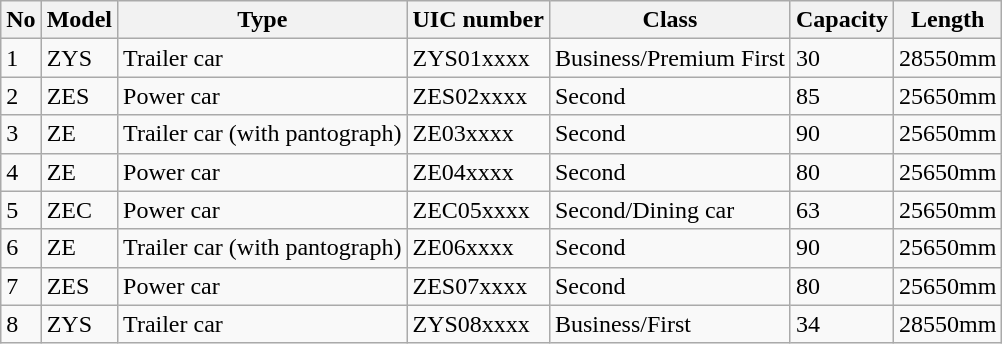<table class="wikitable sortable">
<tr>
<th>No</th>
<th>Model</th>
<th>Type</th>
<th>UIC number</th>
<th>Class</th>
<th>Capacity</th>
<th>Length</th>
</tr>
<tr>
<td>1</td>
<td>ZYS</td>
<td>Trailer car</td>
<td>ZYS01xxxx</td>
<td>Business/Premium First</td>
<td>30</td>
<td>28550mm</td>
</tr>
<tr>
<td>2</td>
<td>ZES</td>
<td>Power car</td>
<td>ZES02xxxx</td>
<td>Second</td>
<td>85</td>
<td>25650mm</td>
</tr>
<tr>
<td>3</td>
<td>ZE</td>
<td>Trailer car (with pantograph)</td>
<td>ZE03xxxx</td>
<td>Second</td>
<td>90</td>
<td>25650mm</td>
</tr>
<tr>
<td>4</td>
<td>ZE</td>
<td>Power car</td>
<td>ZE04xxxx</td>
<td>Second</td>
<td>80</td>
<td>25650mm</td>
</tr>
<tr>
<td>5</td>
<td>ZEC</td>
<td>Power car</td>
<td>ZEC05xxxx</td>
<td>Second/Dining car</td>
<td>63</td>
<td>25650mm</td>
</tr>
<tr>
<td>6</td>
<td>ZE</td>
<td>Trailer car (with pantograph)</td>
<td>ZE06xxxx</td>
<td>Second</td>
<td>90</td>
<td>25650mm</td>
</tr>
<tr>
<td>7</td>
<td>ZES</td>
<td>Power car</td>
<td>ZES07xxxx</td>
<td>Second</td>
<td>80</td>
<td>25650mm</td>
</tr>
<tr>
<td>8</td>
<td>ZYS</td>
<td>Trailer car</td>
<td>ZYS08xxxx</td>
<td>Business/First</td>
<td>34</td>
<td>28550mm</td>
</tr>
</table>
